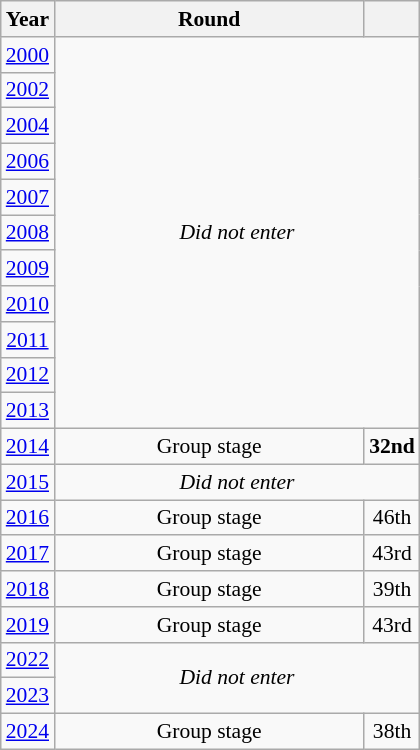<table class="wikitable" style="text-align: center; font-size:90%">
<tr>
<th>Year</th>
<th style="width:200px">Round</th>
<th></th>
</tr>
<tr>
<td><a href='#'>2000</a></td>
<td colspan="2" rowspan="11"><em>Did not enter</em></td>
</tr>
<tr>
<td><a href='#'>2002</a></td>
</tr>
<tr>
<td><a href='#'>2004</a></td>
</tr>
<tr>
<td><a href='#'>2006</a></td>
</tr>
<tr>
<td><a href='#'>2007</a></td>
</tr>
<tr>
<td><a href='#'>2008</a></td>
</tr>
<tr>
<td><a href='#'>2009</a></td>
</tr>
<tr>
<td><a href='#'>2010</a></td>
</tr>
<tr>
<td><a href='#'>2011</a></td>
</tr>
<tr>
<td><a href='#'>2012</a></td>
</tr>
<tr>
<td><a href='#'>2013</a></td>
</tr>
<tr>
<td><a href='#'>2014</a></td>
<td>Group stage</td>
<td><strong>32nd</strong></td>
</tr>
<tr>
<td><a href='#'>2015</a></td>
<td colspan="2"><em>Did not enter</em></td>
</tr>
<tr>
<td><a href='#'>2016</a></td>
<td>Group stage</td>
<td>46th</td>
</tr>
<tr>
<td><a href='#'>2017</a></td>
<td>Group stage</td>
<td>43rd</td>
</tr>
<tr>
<td><a href='#'>2018</a></td>
<td>Group stage</td>
<td>39th</td>
</tr>
<tr>
<td><a href='#'>2019</a></td>
<td>Group stage</td>
<td>43rd</td>
</tr>
<tr>
<td><a href='#'>2022</a></td>
<td colspan="2" rowspan="2"><em>Did not enter</em></td>
</tr>
<tr>
<td><a href='#'>2023</a></td>
</tr>
<tr>
<td><a href='#'>2024</a></td>
<td>Group stage</td>
<td>38th</td>
</tr>
</table>
